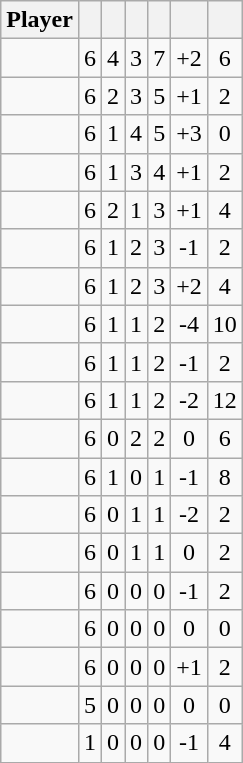<table class="wikitable sortable" style=text-align:center;">
<tr>
<th>Player</th>
<th></th>
<th></th>
<th></th>
<th></th>
<th data-sort-type="number"></th>
<th></th>
</tr>
<tr>
<td></td>
<td>6</td>
<td>4</td>
<td>3</td>
<td>7</td>
<td>+2</td>
<td>6</td>
</tr>
<tr>
<td></td>
<td>6</td>
<td>2</td>
<td>3</td>
<td>5</td>
<td>+1</td>
<td>2</td>
</tr>
<tr>
<td></td>
<td>6</td>
<td>1</td>
<td>4</td>
<td>5</td>
<td>+3</td>
<td>0</td>
</tr>
<tr>
<td></td>
<td>6</td>
<td>1</td>
<td>3</td>
<td>4</td>
<td>+1</td>
<td>2</td>
</tr>
<tr>
<td></td>
<td>6</td>
<td>2</td>
<td>1</td>
<td>3</td>
<td>+1</td>
<td>4</td>
</tr>
<tr>
<td></td>
<td>6</td>
<td>1</td>
<td>2</td>
<td>3</td>
<td>-1</td>
<td>2</td>
</tr>
<tr>
<td></td>
<td>6</td>
<td>1</td>
<td>2</td>
<td>3</td>
<td>+2</td>
<td>4</td>
</tr>
<tr>
<td></td>
<td>6</td>
<td>1</td>
<td>1</td>
<td>2</td>
<td>-4</td>
<td>10</td>
</tr>
<tr>
<td></td>
<td>6</td>
<td>1</td>
<td>1</td>
<td>2</td>
<td>-1</td>
<td>2</td>
</tr>
<tr>
<td></td>
<td>6</td>
<td>1</td>
<td>1</td>
<td>2</td>
<td>-2</td>
<td>12</td>
</tr>
<tr>
<td></td>
<td>6</td>
<td>0</td>
<td>2</td>
<td>2</td>
<td>0</td>
<td>6</td>
</tr>
<tr>
<td></td>
<td>6</td>
<td>1</td>
<td>0</td>
<td>1</td>
<td>-1</td>
<td>8</td>
</tr>
<tr>
<td></td>
<td>6</td>
<td>0</td>
<td>1</td>
<td>1</td>
<td>-2</td>
<td>2</td>
</tr>
<tr>
<td></td>
<td>6</td>
<td>0</td>
<td>1</td>
<td>1</td>
<td>0</td>
<td>2</td>
</tr>
<tr>
<td></td>
<td>6</td>
<td>0</td>
<td>0</td>
<td>0</td>
<td>-1</td>
<td>2</td>
</tr>
<tr>
<td></td>
<td>6</td>
<td>0</td>
<td>0</td>
<td>0</td>
<td>0</td>
<td>0</td>
</tr>
<tr>
<td></td>
<td>6</td>
<td>0</td>
<td>0</td>
<td>0</td>
<td>+1</td>
<td>2</td>
</tr>
<tr>
<td></td>
<td>5</td>
<td>0</td>
<td>0</td>
<td>0</td>
<td>0</td>
<td>0</td>
</tr>
<tr>
<td></td>
<td>1</td>
<td>0</td>
<td>0</td>
<td>0</td>
<td>-1</td>
<td>4</td>
</tr>
</table>
